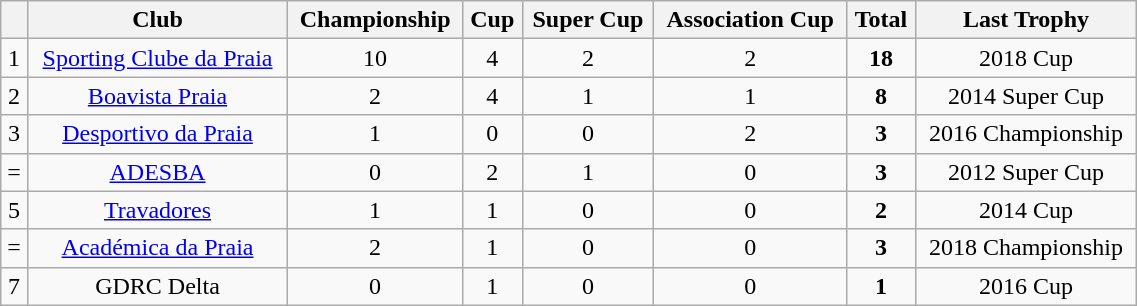<table class="wikitable sortable" width=60%>
<tr>
<th></th>
<th>Club</th>
<th>Championship</th>
<th>Cup</th>
<th>Super Cup</th>
<th>Association Cup</th>
<th>Total</th>
<th>Last Trophy</th>
</tr>
<tr align=center>
<td>1</td>
<td><a href='#'>Sporting Clube da Praia</a></td>
<td>10</td>
<td>4</td>
<td>2</td>
<td>2</td>
<td><strong>18</strong></td>
<td>2018 Cup</td>
</tr>
<tr align=center>
<td>2</td>
<td><a href='#'>Boavista Praia</a></td>
<td>2</td>
<td>4</td>
<td>1</td>
<td>1</td>
<td><strong>8</strong></td>
<td>2014 Super Cup</td>
</tr>
<tr align=center>
<td>3</td>
<td><a href='#'>Desportivo da Praia</a></td>
<td>1</td>
<td>0</td>
<td>0</td>
<td>2</td>
<td><strong>3</strong></td>
<td>2016 Championship</td>
</tr>
<tr align=center>
<td>=</td>
<td><a href='#'>ADESBA</a></td>
<td>0</td>
<td>2</td>
<td>1</td>
<td>0</td>
<td><strong>3</strong></td>
<td>2012 Super Cup</td>
</tr>
<tr align=center>
<td>5</td>
<td><a href='#'>Travadores</a></td>
<td>1</td>
<td>1</td>
<td>0</td>
<td>0</td>
<td><strong>2</strong></td>
<td>2014 Cup</td>
</tr>
<tr align=center>
<td>=</td>
<td><a href='#'>Académica da Praia</a></td>
<td>2</td>
<td>1</td>
<td>0</td>
<td>0</td>
<td><strong>3</strong></td>
<td>2018 Championship</td>
</tr>
<tr align=center>
<td>7</td>
<td>GDRC Delta</td>
<td>0</td>
<td>1</td>
<td>0</td>
<td>0</td>
<td><strong>1</strong></td>
<td>2016 Cup</td>
</tr>
</table>
